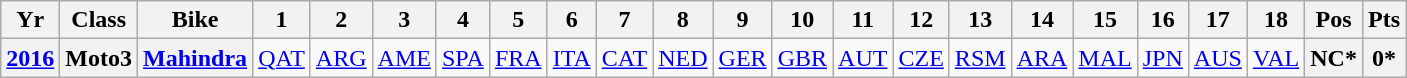<table class="wikitable" style="text-align:center">
<tr>
<th>Yr</th>
<th>Class</th>
<th>Bike</th>
<th>1</th>
<th>2</th>
<th>3</th>
<th>4</th>
<th>5</th>
<th>6</th>
<th>7</th>
<th>8</th>
<th>9</th>
<th>10</th>
<th>11</th>
<th>12</th>
<th>13</th>
<th>14</th>
<th>15</th>
<th>16</th>
<th>17</th>
<th>18</th>
<th>Pos</th>
<th>Pts</th>
</tr>
<tr>
<th align="left"><a href='#'>2016</a></th>
<th align="left">Moto3</th>
<th align="left"><a href='#'>Mahindra</a></th>
<td><a href='#'>QAT</a><br><small></small></td>
<td><a href='#'>ARG</a><br><small></small></td>
<td><a href='#'>AME</a><br><small></small></td>
<td><a href='#'>SPA</a><br><small></small></td>
<td><a href='#'>FRA</a><br><small></small></td>
<td><a href='#'>ITA</a><br><small></small></td>
<td><a href='#'>CAT</a><br><small></small></td>
<td><a href='#'>NED</a><br><small></small></td>
<td><a href='#'>GER</a><br><small></small></td>
<td><a href='#'>GBR</a><br><small></small></td>
<td><a href='#'>AUT</a><br><small></small></td>
<td><a href='#'>CZE</a><br><small></small></td>
<td><a href='#'>RSM</a><br><small></small></td>
<td><a href='#'>ARA</a><br><small></small></td>
<td><a href='#'>MAL</a><br><small></small></td>
<td><a href='#'>JPN</a><br><small></small></td>
<td><a href='#'>AUS</a><br><small></small></td>
<td><a href='#'>VAL</a><br><small></small></td>
<th>NC*</th>
<th>0*</th>
</tr>
</table>
